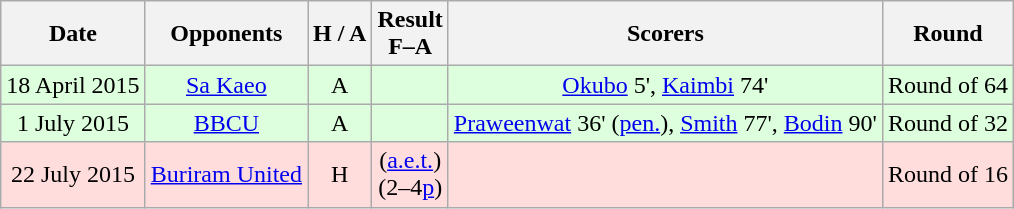<table class="wikitable" style="text-align:center">
<tr>
<th>Date</th>
<th>Opponents</th>
<th>H / A</th>
<th>Result<br>F–A</th>
<th>Scorers</th>
<th>Round</th>
</tr>
<tr bgcolor="#ddffdd">
<td>18 April 2015</td>
<td><a href='#'>Sa Kaeo</a></td>
<td>A</td>
<td><br></td>
<td><a href='#'>Okubo</a> 5', <a href='#'>Kaimbi</a> 74'</td>
<td>Round of 64</td>
</tr>
<tr bgcolor="#ddffdd">
<td>1 July 2015</td>
<td><a href='#'>BBCU</a></td>
<td>A</td>
<td><br></td>
<td><a href='#'>Praweenwat</a> 36' (<a href='#'>pen.</a>), <a href='#'>Smith</a> 77', <a href='#'>Bodin</a> 90'</td>
<td>Round of 32</td>
</tr>
<tr bgcolor="#ffdddd">
<td>22 July 2015</td>
<td><a href='#'>Buriram United</a></td>
<td>H</td>
<td> (<a href='#'>a.e.t.</a>)<br>(2–4<a href='#'>p</a>)<br></td>
<td></td>
<td>Round of 16</td>
</tr>
</table>
